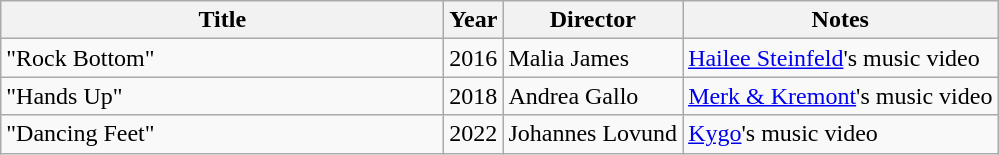<table class="wikitable">
<tr>
<th scope="col" style="width:18em;">Title</th>
<th>Year</th>
<th>Director</th>
<th>Notes</th>
</tr>
<tr>
<td>"Rock Bottom"</td>
<td>2016</td>
<td>Malia James</td>
<td><a href='#'>Hailee Steinfeld</a>'s music video</td>
</tr>
<tr>
<td>"Hands Up"</td>
<td>2018</td>
<td>Andrea Gallo</td>
<td><a href='#'>Merk & Kremont</a>'s music video</td>
</tr>
<tr>
<td>"Dancing Feet"</td>
<td>2022</td>
<td>Johannes Lovund</td>
<td><a href='#'>Kygo</a>'s music video</td>
</tr>
</table>
